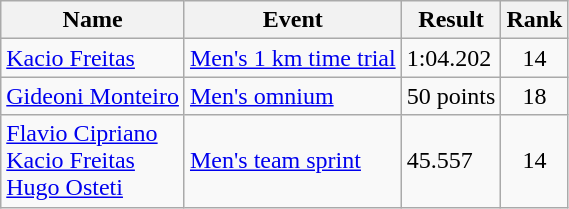<table class="wikitable sortable">
<tr>
<th>Name</th>
<th>Event</th>
<th>Result</th>
<th>Rank</th>
</tr>
<tr>
<td><a href='#'>Kacio Freitas</a></td>
<td><a href='#'>Men's 1 km time trial</a></td>
<td>1:04.202</td>
<td align=center>14</td>
</tr>
<tr>
<td><a href='#'>Gideoni Monteiro</a></td>
<td><a href='#'>Men's omnium</a></td>
<td>50 points</td>
<td align=center>18</td>
</tr>
<tr>
<td><a href='#'>Flavio Cipriano</a><br><a href='#'>Kacio Freitas</a><br><a href='#'>Hugo Osteti</a></td>
<td><a href='#'>Men's team sprint</a></td>
<td>45.557</td>
<td align=center>14</td>
</tr>
</table>
